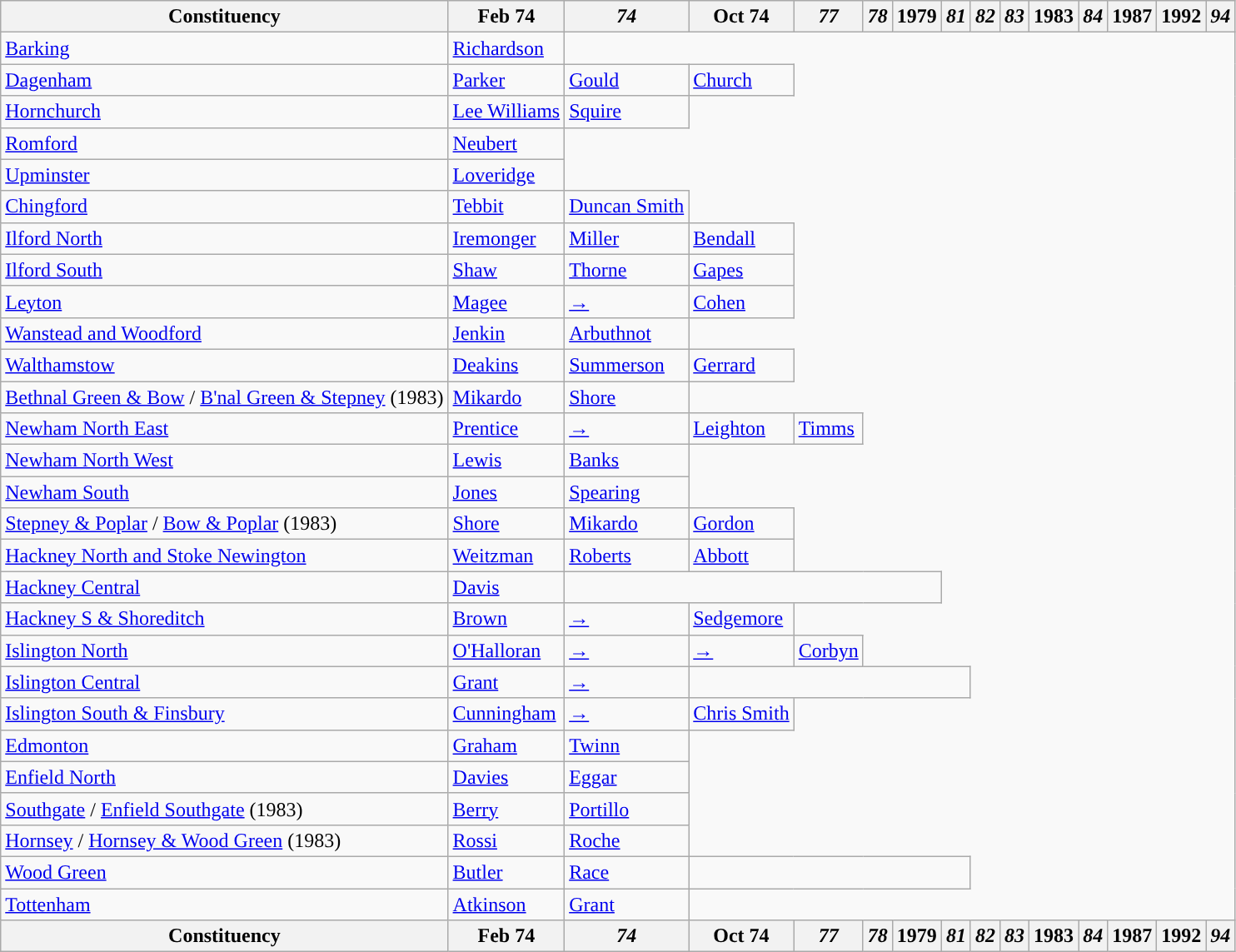<table class="wikitable">
<tr>
<th>Constituency</th>
<th>Feb 74</th>
<th><em>74</em></th>
<th>Oct 74</th>
<th><em>77</em></th>
<th><em>78</em></th>
<th>1979</th>
<th><em>81</em></th>
<th><em>82</em></th>
<th><em>83</em></th>
<th>1983</th>
<th><em>84</em></th>
<th>1987</th>
<th>1992</th>
<th><em>94</em></th>
</tr>
<tr>
<td><a href='#'>Barking</a></td>
<td><a href='#'>Richardson</a></td>
</tr>
<tr>
<td><a href='#'>Dagenham</a></td>
<td><a href='#'>Parker</a></td>
<td><a href='#'>Gould</a></td>
<td><a href='#'>Church</a></td>
</tr>
<tr>
<td><a href='#'>Hornchurch</a></td>
<td><a href='#'>Lee Williams</a></td>
<td><a href='#'>Squire</a></td>
</tr>
<tr>
<td><a href='#'>Romford</a></td>
<td><a href='#'>Neubert</a></td>
</tr>
<tr>
<td><a href='#'>Upminster</a></td>
<td><a href='#'>Loveridge</a></td>
</tr>
<tr>
<td><a href='#'>Chingford</a></td>
<td><a href='#'>Tebbit</a></td>
<td><a href='#'>Duncan Smith</a></td>
</tr>
<tr>
<td><a href='#'>Ilford North</a></td>
<td><a href='#'>Iremonger</a></td>
<td><a href='#'>Miller</a></td>
<td><a href='#'>Bendall</a></td>
</tr>
<tr>
<td><a href='#'>Ilford South</a></td>
<td><a href='#'>Shaw</a></td>
<td><a href='#'>Thorne</a></td>
<td><a href='#'>Gapes</a></td>
</tr>
<tr>
<td><a href='#'>Leyton</a></td>
<td><a href='#'>Magee</a></td>
<td><a href='#'>→</a></td>
<td><a href='#'>Cohen</a></td>
</tr>
<tr>
<td><a href='#'>Wanstead and Woodford</a></td>
<td><a href='#'>Jenkin</a></td>
<td><a href='#'>Arbuthnot</a></td>
</tr>
<tr>
<td><a href='#'>Walthamstow</a></td>
<td><a href='#'>Deakins</a></td>
<td><a href='#'>Summerson</a></td>
<td><a href='#'>Gerrard</a></td>
</tr>
<tr>
<td><a href='#'>Bethnal Green & Bow</a> / <a href='#'>B'nal Green & Stepney</a> (1983)</td>
<td><a href='#'>Mikardo</a></td>
<td><a href='#'>Shore</a></td>
</tr>
<tr>
<td><a href='#'>Newham North East</a></td>
<td><a href='#'>Prentice</a></td>
<td><a href='#'>→</a></td>
<td><a href='#'>Leighton</a></td>
<td><a href='#'>Timms</a></td>
</tr>
<tr>
<td><a href='#'>Newham North West</a></td>
<td><a href='#'>Lewis</a></td>
<td><a href='#'>Banks</a></td>
</tr>
<tr>
<td><a href='#'>Newham South</a></td>
<td><a href='#'>Jones</a></td>
<td><a href='#'>Spearing</a></td>
</tr>
<tr>
<td><a href='#'>Stepney & Poplar</a> / <a href='#'>Bow & Poplar</a> (1983)</td>
<td><a href='#'>Shore</a></td>
<td><a href='#'>Mikardo</a></td>
<td><a href='#'>Gordon</a></td>
</tr>
<tr>
<td><a href='#'>Hackney North and Stoke Newington</a></td>
<td><a href='#'>Weitzman</a></td>
<td><a href='#'>Roberts</a></td>
<td><a href='#'>Abbott</a></td>
</tr>
<tr>
<td><a href='#'>Hackney Central</a></td>
<td><a href='#'>Davis</a></td>
<td colspan="5"></td>
</tr>
<tr>
<td><a href='#'>Hackney S & Shoreditch</a></td>
<td><a href='#'>Brown</a></td>
<td><a href='#'>→</a></td>
<td><a href='#'>Sedgemore</a></td>
</tr>
<tr>
<td><a href='#'>Islington North</a></td>
<td><a href='#'>O'Halloran</a></td>
<td><a href='#'>→</a></td>
<td><a href='#'>→</a></td>
<td><a href='#'>Corbyn</a></td>
</tr>
<tr>
<td><a href='#'>Islington Central</a></td>
<td><a href='#'>Grant</a></td>
<td><a href='#'>→</a></td>
<td colspan="5"></td>
</tr>
<tr>
<td><a href='#'>Islington South & Finsbury</a></td>
<td><a href='#'>Cunningham</a></td>
<td><a href='#'>→</a></td>
<td><a href='#'>Chris Smith</a></td>
</tr>
<tr>
<td><a href='#'>Edmonton</a></td>
<td><a href='#'>Graham</a></td>
<td><a href='#'>Twinn</a></td>
</tr>
<tr>
<td><a href='#'>Enfield North</a></td>
<td><a href='#'>Davies</a></td>
<td><a href='#'>Eggar</a></td>
</tr>
<tr>
<td><a href='#'>Southgate</a> / <a href='#'>Enfield Southgate</a> (1983)</td>
<td><a href='#'>Berry</a></td>
<td><a href='#'>Portillo</a></td>
</tr>
<tr>
<td><a href='#'>Hornsey</a> / <a href='#'>Hornsey & Wood Green</a> (1983)</td>
<td><a href='#'>Rossi</a></td>
<td><a href='#'>Roche</a></td>
</tr>
<tr>
<td><a href='#'>Wood Green</a></td>
<td><a href='#'>Butler</a></td>
<td><a href='#'>Race</a></td>
<td colspan="5"></td>
</tr>
<tr>
<td><a href='#'>Tottenham</a></td>
<td><a href='#'>Atkinson</a></td>
<td><a href='#'>Grant</a></td>
</tr>
<tr>
<th>Constituency</th>
<th>Feb 74</th>
<th><em>74</em></th>
<th>Oct 74</th>
<th><em>77</em></th>
<th><em>78</em></th>
<th>1979</th>
<th><em>81</em></th>
<th><em>82</em></th>
<th><em>83</em></th>
<th>1983</th>
<th><em>84</em></th>
<th>1987</th>
<th>1992</th>
<th><em>94</em></th>
</tr>
</table>
